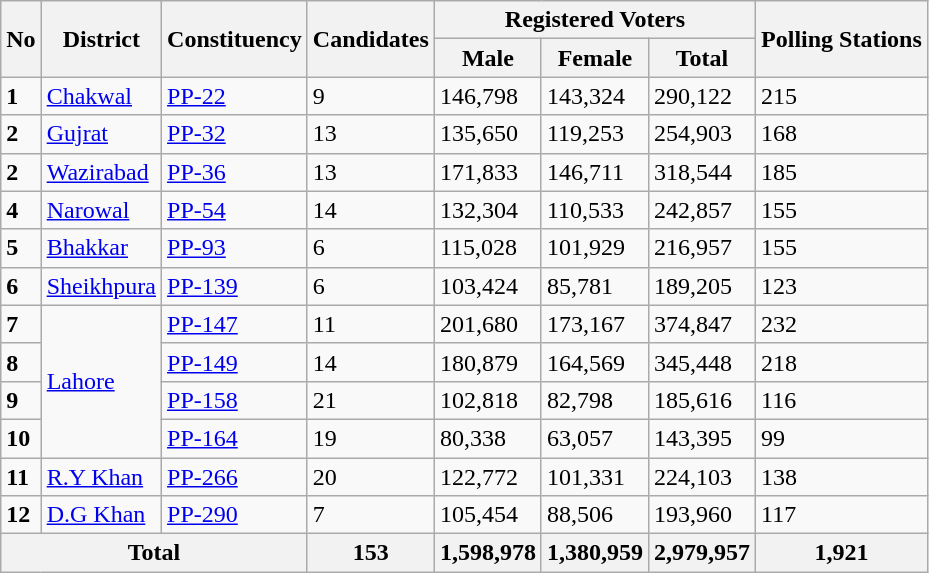<table class="wikitable">
<tr>
<th rowspan="2">No</th>
<th rowspan="2">District</th>
<th rowspan="2">Constituency</th>
<th rowspan="2">Candidates</th>
<th colspan="3">Registered Voters</th>
<th rowspan="2">Polling Stations</th>
</tr>
<tr>
<th>Male</th>
<th>Female</th>
<th>Total</th>
</tr>
<tr>
<td><strong>1</strong></td>
<td><a href='#'>Chakwal</a></td>
<td><a href='#'>PP-22</a></td>
<td>9</td>
<td>146,798</td>
<td>143,324</td>
<td>290,122</td>
<td>215</td>
</tr>
<tr>
<td><strong>2</strong></td>
<td><a href='#'>Gujrat</a></td>
<td><a href='#'>PP-32</a></td>
<td>13</td>
<td>135,650</td>
<td>119,253</td>
<td>254,903</td>
<td>168</td>
</tr>
<tr>
<td><strong>2</strong></td>
<td><a href='#'>Wazirabad</a></td>
<td><a href='#'>PP-36</a></td>
<td>13</td>
<td>171,833</td>
<td>146,711</td>
<td>318,544</td>
<td>185</td>
</tr>
<tr>
<td><strong>4</strong></td>
<td><a href='#'>Narowal</a></td>
<td><a href='#'>PP-54</a></td>
<td>14</td>
<td>132,304</td>
<td>110,533</td>
<td>242,857</td>
<td>155</td>
</tr>
<tr>
<td><strong>5</strong></td>
<td><a href='#'>Bhakkar</a></td>
<td><a href='#'>PP-93</a></td>
<td>6</td>
<td>115,028</td>
<td>101,929</td>
<td>216,957</td>
<td>155</td>
</tr>
<tr>
<td><strong>6</strong></td>
<td><a href='#'>Sheikhpura</a></td>
<td><a href='#'>PP-139</a></td>
<td>6</td>
<td>103,424</td>
<td>85,781</td>
<td>189,205</td>
<td>123</td>
</tr>
<tr>
<td><strong>7</strong></td>
<td rowspan="4"><a href='#'>Lahore</a></td>
<td><a href='#'>PP-147</a></td>
<td>11</td>
<td>201,680</td>
<td>173,167</td>
<td>374,847</td>
<td>232</td>
</tr>
<tr>
<td><strong>8</strong></td>
<td><a href='#'>PP-149</a></td>
<td>14</td>
<td>180,879</td>
<td>164,569</td>
<td>345,448</td>
<td>218</td>
</tr>
<tr>
<td><strong>9</strong></td>
<td><a href='#'>PP-158</a></td>
<td>21</td>
<td>102,818</td>
<td>82,798</td>
<td>185,616</td>
<td>116</td>
</tr>
<tr>
<td><strong>10</strong></td>
<td><a href='#'>PP-164</a></td>
<td>19</td>
<td>80,338</td>
<td>63,057</td>
<td>143,395</td>
<td>99</td>
</tr>
<tr>
<td><strong>11</strong></td>
<td><a href='#'>R.Y Khan</a></td>
<td><a href='#'>PP-266</a></td>
<td>20</td>
<td>122,772</td>
<td>101,331</td>
<td>224,103</td>
<td>138</td>
</tr>
<tr>
<td><strong>12</strong></td>
<td><a href='#'>D.G Khan</a></td>
<td><a href='#'>PP-290</a></td>
<td>7</td>
<td>105,454</td>
<td>88,506</td>
<td>193,960</td>
<td>117</td>
</tr>
<tr>
<th colspan="3">Total</th>
<th>153</th>
<th>1,598,978</th>
<th>1,380,959</th>
<th>2,979,957</th>
<th>1,921</th>
</tr>
</table>
